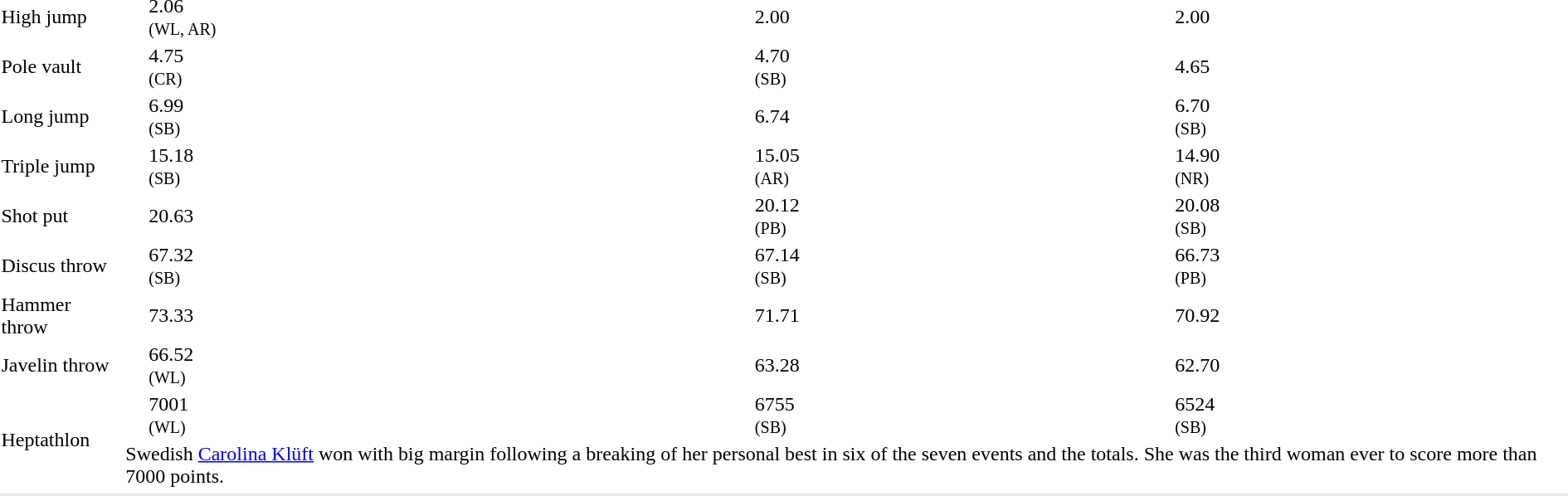<table>
<tr>
<td>High jump<br></td>
<td></td>
<td>2.06<br><small>(WL, AR)</small></td>
<td></td>
<td>2.00</td>
<td></td>
<td>2.00</td>
</tr>
<tr>
<td>Pole vault<br></td>
<td></td>
<td>4.75<br><small>(CR)</small></td>
<td></td>
<td>4.70<br><small>(SB)</small></td>
<td></td>
<td>4.65</td>
</tr>
<tr>
<td>Long jump<br></td>
<td></td>
<td>6.99<br><small>(SB)</small></td>
<td></td>
<td>6.74</td>
<td></td>
<td>6.70<br><small>(SB)</small></td>
</tr>
<tr>
<td>Triple jump<br></td>
<td></td>
<td>15.18<br><small>(SB)</small></td>
<td></td>
<td>15.05<br><small>(AR)</small></td>
<td></td>
<td>14.90<br><small>(NR)</small></td>
</tr>
<tr>
<td>Shot put<br></td>
<td></td>
<td>20.63</td>
<td></td>
<td>20.12<br><small>(PB)</small></td>
<td></td>
<td>20.08<br><small>(SB)</small></td>
</tr>
<tr>
<td>Discus throw<br></td>
<td></td>
<td>67.32<br><small>(SB)</small></td>
<td></td>
<td>67.14<br><small>(SB)</small></td>
<td></td>
<td>66.73<br><small>(PB)</small></td>
</tr>
<tr>
<td>Hammer throw<br></td>
<td></td>
<td>73.33</td>
<td></td>
<td>71.71</td>
<td></td>
<td>70.92</td>
</tr>
<tr>
<td>Javelin throw<br></td>
<td></td>
<td>66.52<br><small>(WL)</small></td>
<td></td>
<td>63.28</td>
<td></td>
<td>62.70</td>
</tr>
<tr>
<td rowspan="2">Heptathlon<br></td>
<td></td>
<td>7001<br><small>(WL)</small></td>
<td></td>
<td>6755<br><small>(SB)</small></td>
<td></td>
<td>6524<br><small>(SB)</small></td>
</tr>
<tr>
<td colspan=6>Swedish <a href='#'>Carolina Klüft</a> won with big margin following a breaking of her personal best in six of the seven events and the totals. She was the third woman ever to score more than 7000 points.</td>
</tr>
<tr>
</tr>
<tr bgcolor= e8e8e8>
<td colspan=7></td>
</tr>
</table>
